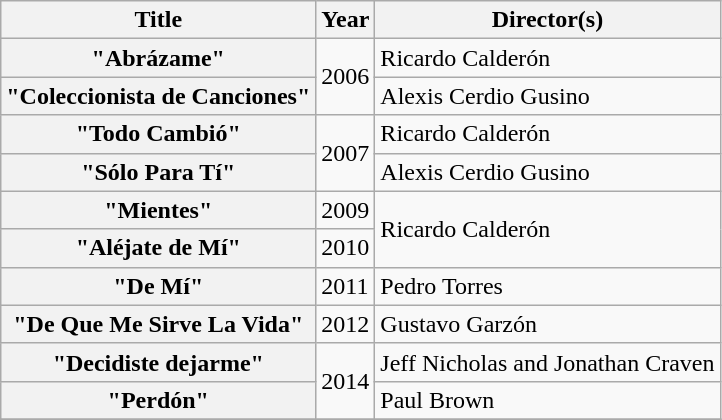<table class="wikitable plainrowheaders sortable">
<tr>
<th scope="col">Title</th>
<th scope="col">Year</th>
<th scope="col">Director(s)</th>
</tr>
<tr>
<th scope="row">"Abrázame"</th>
<td rowspan="2">2006</td>
<td>Ricardo Calderón</td>
</tr>
<tr>
<th scope="row">"Coleccionista de Canciones"</th>
<td>Alexis Cerdio Gusino</td>
</tr>
<tr>
<th scope="row">"Todo Cambió"</th>
<td rowspan="2">2007</td>
<td>Ricardo Calderón</td>
</tr>
<tr>
<th scope="row">"Sólo Para Tí"</th>
<td>Alexis Cerdio Gusino</td>
</tr>
<tr>
<th scope="row">"Mientes"</th>
<td>2009</td>
<td rowspan="2">Ricardo Calderón</td>
</tr>
<tr>
<th scope="row">"Aléjate de Mí"</th>
<td>2010</td>
</tr>
<tr>
<th scope="row">"De Mí"</th>
<td>2011</td>
<td rowspan="1">Pedro Torres</td>
</tr>
<tr>
<th scope="row">"De Que Me Sirve La Vida"</th>
<td>2012</td>
<td rowspan="1">Gustavo Garzón</td>
</tr>
<tr>
<th scope="row">"Decidiste dejarme"</th>
<td rowspan="2">2014</td>
<td rowspan="1">Jeff Nicholas and Jonathan Craven</td>
</tr>
<tr>
<th scope="row">"Perdón"</th>
<td rowspan="1">Paul Brown</td>
</tr>
<tr>
</tr>
</table>
